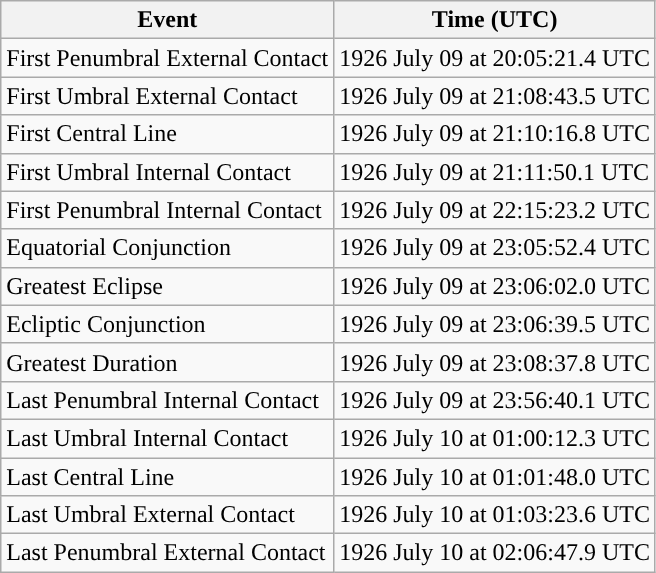<table class="wikitable">
<tr>
<th>Event</th>
<th>Time (UTC)</th>
</tr>
<tr>
<td>First Penumbral External Contact</td>
<td>1926 July 09 at 20:05:21.4 UTC</td>
</tr>
<tr>
<td>First Umbral External Contact</td>
<td>1926 July 09 at 21:08:43.5 UTC</td>
</tr>
<tr>
<td>First Central Line</td>
<td>1926 July 09 at 21:10:16.8 UTC</td>
</tr>
<tr>
<td>First Umbral Internal Contact</td>
<td>1926 July 09 at 21:11:50.1 UTC</td>
</tr>
<tr>
<td>First Penumbral Internal Contact</td>
<td>1926 July 09 at 22:15:23.2 UTC</td>
</tr>
<tr>
<td>Equatorial Conjunction</td>
<td>1926 July 09 at 23:05:52.4 UTC</td>
</tr>
<tr>
<td>Greatest Eclipse</td>
<td>1926 July 09 at 23:06:02.0 UTC</td>
</tr>
<tr>
<td>Ecliptic Conjunction</td>
<td>1926 July 09 at 23:06:39.5 UTC</td>
</tr>
<tr>
<td>Greatest Duration</td>
<td>1926 July 09 at 23:08:37.8 UTC</td>
</tr>
<tr>
<td>Last Penumbral Internal Contact</td>
<td>1926 July 09 at 23:56:40.1 UTC</td>
</tr>
<tr>
<td>Last Umbral Internal Contact</td>
<td>1926 July 10 at 01:00:12.3 UTC</td>
</tr>
<tr>
<td>Last Central Line</td>
<td>1926 July 10 at 01:01:48.0 UTC</td>
</tr>
<tr>
<td>Last Umbral External Contact</td>
<td>1926 July 10 at 01:03:23.6 UTC</td>
</tr>
<tr>
<td>Last Penumbral External Contact</td>
<td>1926 July 10 at 02:06:47.9 UTC</td>
</tr>
</table>
